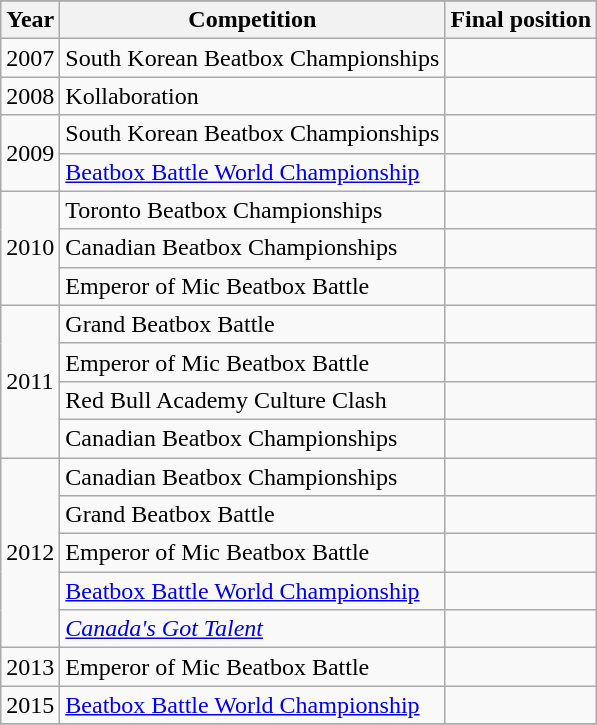<table class="wikitable sortable">
<tr>
</tr>
<tr>
<th>Year</th>
<th>Competition</th>
<th>Final position</th>
</tr>
<tr>
<td>2007</td>
<td>South Korean Beatbox Championships</td>
<td></td>
</tr>
<tr>
<td>2008</td>
<td>Kollaboration</td>
<td></td>
</tr>
<tr>
<td rowspan="2">2009</td>
<td>South Korean Beatbox Championships</td>
<td></td>
</tr>
<tr>
<td><a href='#'>Beatbox Battle World Championship</a></td>
<td align="center"></td>
</tr>
<tr>
<td rowspan="3">2010</td>
<td>Toronto Beatbox Championships</td>
<td></td>
</tr>
<tr>
<td>Canadian Beatbox Championships</td>
<td></td>
</tr>
<tr>
<td>Emperor of Mic Beatbox Battle</td>
<td align="center"></td>
</tr>
<tr>
<td rowspan="4">2011</td>
<td>Grand Beatbox Battle</td>
<td></td>
</tr>
<tr>
<td>Emperor of Mic Beatbox Battle</td>
<td></td>
</tr>
<tr>
<td>Red Bull Academy Culture Clash</td>
<td></td>
</tr>
<tr>
<td>Canadian Beatbox Championships</td>
<td></td>
</tr>
<tr>
<td rowspan="5">2012</td>
<td>Canadian Beatbox Championships</td>
<td align="center"></td>
</tr>
<tr>
<td>Grand Beatbox Battle</td>
<td align="center"></td>
</tr>
<tr>
<td>Emperor of Mic Beatbox Battle</td>
<td align="center"></td>
</tr>
<tr>
<td><a href='#'>Beatbox Battle World Championship</a></td>
<td align="center"></td>
</tr>
<tr>
<td><em><a href='#'>Canada's Got Talent</a></em></td>
<td align="center"></td>
</tr>
<tr>
<td rowspan="1">2013</td>
<td>Emperor of Mic Beatbox Battle</td>
<td></td>
</tr>
<tr>
<td rowspan="1">2015</td>
<td><a href='#'>Beatbox Battle World Championship</a></td>
<td align="center"></td>
</tr>
<tr>
</tr>
</table>
